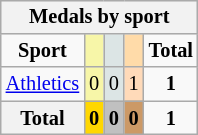<table class=wikitable style="font-size:85%; float:right;text-align:center">
<tr bgcolor=EFEFEF>
<th colspan=7>Medals by sport</th>
</tr>
<tr>
<td><strong>Sport</strong></td>
<td bgcolor=F7F6A8></td>
<td bgcolor=DCE5E5></td>
<td bgcolor=FFDBA9></td>
<td><strong>Total</strong></td>
</tr>
<tr>
<td><a href='#'>Athletics</a></td>
<td bgcolor=F7F6A8>0</td>
<td bgcolor=DCE5E5>0</td>
<td bgcolor=FFDAB9>1</td>
<td><strong>1</strong></td>
</tr>
<tr>
<th>Total</th>
<td style="background:gold;"><strong>0</strong></td>
<td style="background:silver;"><strong>0</strong></td>
<td style="background:#c96;"><strong>0</strong></td>
<td><strong>1</strong></td>
</tr>
</table>
